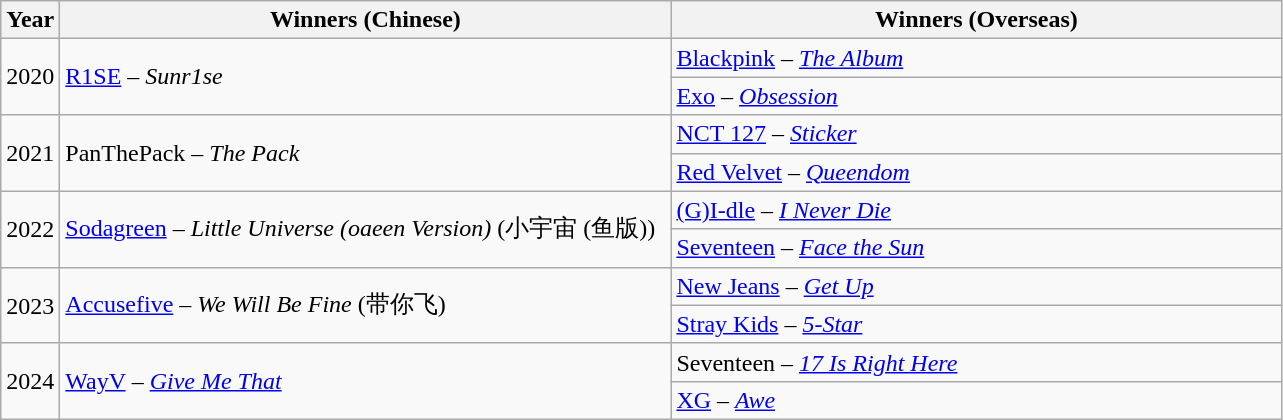<table class="wikitable">
<tr>
<th>Year</th>
<th style="width:25em;">Winners (Chinese)</th>
<th style="width:25em;">Winners (Overseas)</th>
</tr>
<tr>
<td rowspan="2">2020</td>
<td rowspan="2"><a href='#'>R1SE</a> – <em>Sunr1se</em></td>
<td><a href='#'>Blackpink</a> – <em><a href='#'>The Album</a></em></td>
</tr>
<tr>
<td><a href='#'>Exo</a> – <em><a href='#'>Obsession</a></em></td>
</tr>
<tr>
<td rowspan="2">2021</td>
<td rowspan="2">PanThePack – <em>The Pack</em></td>
<td><a href='#'>NCT 127</a> – <em><a href='#'>Sticker</a></em></td>
</tr>
<tr>
<td><a href='#'>Red Velvet</a> – <em><a href='#'>Queendom</a></em></td>
</tr>
<tr>
<td rowspan="2">2022</td>
<td rowspan="2"><a href='#'>Sodagreen</a> – <em>Little Universe (oaeen Version)</em> (小宇宙 (鱼版))</td>
<td><a href='#'>(G)I-dle</a> – <em><a href='#'>I Never Die</a></em></td>
</tr>
<tr>
<td><a href='#'>Seventeen</a> – <em><a href='#'>Face the Sun</a></em></td>
</tr>
<tr>
<td rowspan="2">2023</td>
<td rowspan="2"><a href='#'>Accusefive</a> – <em>We Will Be Fine</em> (带你飞)</td>
<td><a href='#'>New Jeans</a> – <em><a href='#'>Get Up</a></em></td>
</tr>
<tr>
<td><a href='#'>Stray Kids</a> – <em><a href='#'>5-Star</a></em></td>
</tr>
<tr>
<td rowspan="2">2024</td>
<td rowspan="2"><a href='#'>WayV</a> – <em><a href='#'>Give Me That</a></em></td>
<td>Seventeen – <em><a href='#'>17 Is Right Here</a></em></td>
</tr>
<tr>
<td><a href='#'>XG</a> – <em><a href='#'>Awe</a></em></td>
</tr>
</table>
